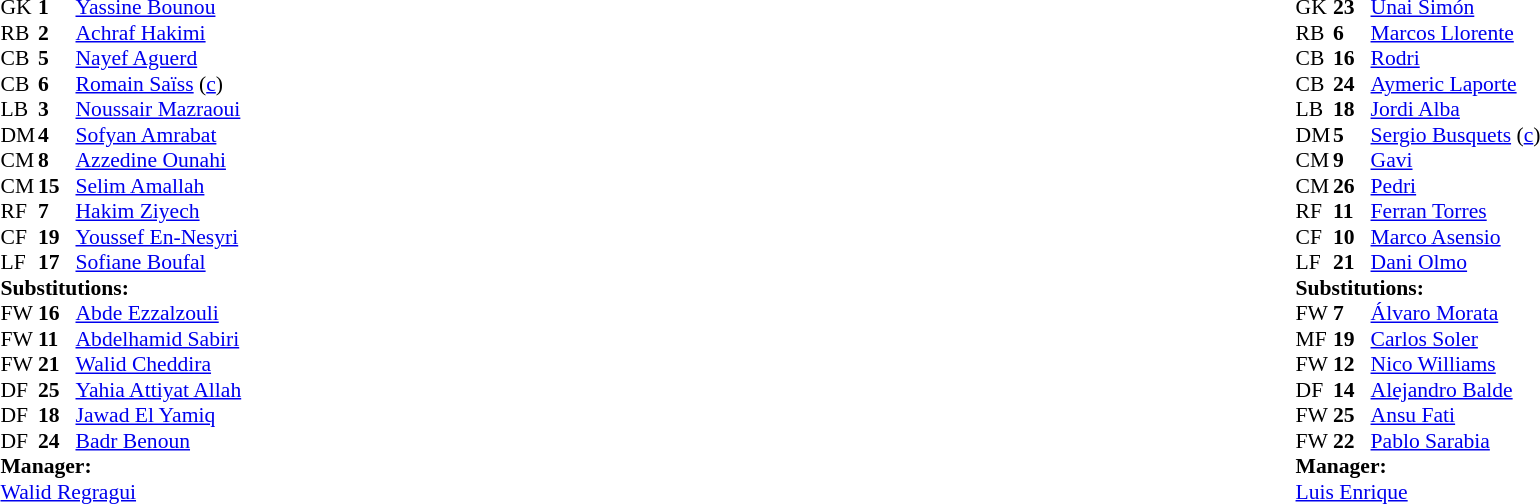<table width="100%">
<tr>
<td valign="top" width="40%"><br><table style="font-size:90%" cellspacing="0" cellpadding="0">
<tr>
<th width=25></th>
<th width=25></th>
</tr>
<tr>
<td>GK</td>
<td><strong>1</strong></td>
<td><a href='#'>Yassine Bounou</a></td>
</tr>
<tr>
<td>RB</td>
<td><strong>2</strong></td>
<td><a href='#'>Achraf Hakimi</a></td>
</tr>
<tr>
<td>CB</td>
<td><strong>5</strong></td>
<td><a href='#'>Nayef Aguerd</a></td>
<td></td>
<td></td>
</tr>
<tr>
<td>CB</td>
<td><strong>6</strong></td>
<td><a href='#'>Romain Saïss</a> (<a href='#'>c</a>)</td>
<td></td>
</tr>
<tr>
<td>LB</td>
<td><strong>3</strong></td>
<td><a href='#'>Noussair Mazraoui</a></td>
<td></td>
<td></td>
</tr>
<tr>
<td>DM</td>
<td><strong>4</strong></td>
<td><a href='#'>Sofyan Amrabat</a></td>
</tr>
<tr>
<td>CM</td>
<td><strong>8</strong></td>
<td><a href='#'>Azzedine Ounahi</a></td>
<td></td>
<td></td>
</tr>
<tr>
<td>CM</td>
<td><strong>15</strong></td>
<td><a href='#'>Selim Amallah</a></td>
<td></td>
<td></td>
</tr>
<tr>
<td>RF</td>
<td><strong>7</strong></td>
<td><a href='#'>Hakim Ziyech</a></td>
</tr>
<tr>
<td>CF</td>
<td><strong>19</strong></td>
<td><a href='#'>Youssef En-Nesyri</a></td>
<td></td>
<td></td>
</tr>
<tr>
<td>LF</td>
<td><strong>17</strong></td>
<td><a href='#'>Sofiane Boufal</a></td>
<td></td>
<td></td>
</tr>
<tr>
<td colspan=3><strong>Substitutions:</strong></td>
</tr>
<tr>
<td>FW</td>
<td><strong>16</strong></td>
<td><a href='#'>Abde Ezzalzouli</a></td>
<td></td>
<td></td>
</tr>
<tr>
<td>FW</td>
<td><strong>11</strong></td>
<td><a href='#'>Abdelhamid Sabiri</a></td>
<td></td>
<td></td>
</tr>
<tr>
<td>FW</td>
<td><strong>21</strong></td>
<td><a href='#'>Walid Cheddira</a></td>
<td></td>
<td></td>
</tr>
<tr>
<td>DF</td>
<td><strong>25</strong></td>
<td><a href='#'>Yahia Attiyat Allah</a></td>
<td></td>
<td></td>
</tr>
<tr>
<td>DF</td>
<td><strong>18</strong></td>
<td><a href='#'>Jawad El Yamiq</a></td>
<td></td>
<td></td>
</tr>
<tr>
<td>DF</td>
<td><strong>24</strong></td>
<td><a href='#'>Badr Benoun</a></td>
<td></td>
<td></td>
</tr>
<tr>
<td colspan=3><strong>Manager:</strong></td>
</tr>
<tr>
<td colspan=3><a href='#'>Walid Regragui</a></td>
</tr>
</table>
</td>
<td valign="top"></td>
<td valign="top" width="50%"><br><table style="font-size:90%; margin:auto" cellspacing="0" cellpadding="0">
<tr>
<th width=25></th>
<th width=25></th>
</tr>
<tr>
<td>GK</td>
<td><strong>23</strong></td>
<td><a href='#'>Unai Simón</a></td>
</tr>
<tr>
<td>RB</td>
<td><strong>6</strong></td>
<td><a href='#'>Marcos Llorente</a></td>
</tr>
<tr>
<td>CB</td>
<td><strong>16</strong></td>
<td><a href='#'>Rodri</a></td>
</tr>
<tr>
<td>CB</td>
<td><strong>24</strong></td>
<td><a href='#'>Aymeric Laporte</a></td>
<td></td>
</tr>
<tr>
<td>LB</td>
<td><strong>18</strong></td>
<td><a href='#'>Jordi Alba</a></td>
<td></td>
<td></td>
</tr>
<tr>
<td>DM</td>
<td><strong>5</strong></td>
<td><a href='#'>Sergio Busquets</a> (<a href='#'>c</a>)</td>
</tr>
<tr>
<td>CM</td>
<td><strong>9</strong></td>
<td><a href='#'>Gavi</a></td>
<td></td>
<td></td>
</tr>
<tr>
<td>CM</td>
<td><strong>26</strong></td>
<td><a href='#'>Pedri</a></td>
</tr>
<tr>
<td>RF</td>
<td><strong>11</strong></td>
<td><a href='#'>Ferran Torres</a></td>
<td></td>
<td></td>
</tr>
<tr>
<td>CF</td>
<td><strong>10</strong></td>
<td><a href='#'>Marco Asensio</a></td>
<td></td>
<td></td>
</tr>
<tr>
<td>LF</td>
<td><strong>21</strong></td>
<td><a href='#'>Dani Olmo</a></td>
<td></td>
<td></td>
</tr>
<tr>
<td colspan=3><strong>Substitutions:</strong></td>
</tr>
<tr>
<td>FW</td>
<td><strong>7</strong></td>
<td><a href='#'>Álvaro Morata</a></td>
<td></td>
<td></td>
</tr>
<tr>
<td>MF</td>
<td><strong>19</strong></td>
<td><a href='#'>Carlos Soler</a></td>
<td></td>
<td></td>
</tr>
<tr>
<td>FW</td>
<td><strong>12</strong></td>
<td><a href='#'>Nico Williams</a></td>
<td></td>
<td></td>
<td></td>
</tr>
<tr>
<td>DF</td>
<td><strong>14</strong></td>
<td><a href='#'>Alejandro Balde</a></td>
<td></td>
<td></td>
</tr>
<tr>
<td>FW</td>
<td><strong>25</strong></td>
<td><a href='#'>Ansu Fati</a></td>
<td></td>
<td></td>
</tr>
<tr>
<td>FW</td>
<td><strong>22</strong></td>
<td><a href='#'>Pablo Sarabia</a></td>
<td></td>
<td></td>
<td></td>
</tr>
<tr>
<td colspan=3><strong>Manager:</strong></td>
</tr>
<tr>
<td colspan=3><a href='#'>Luis Enrique</a></td>
</tr>
</table>
</td>
</tr>
</table>
